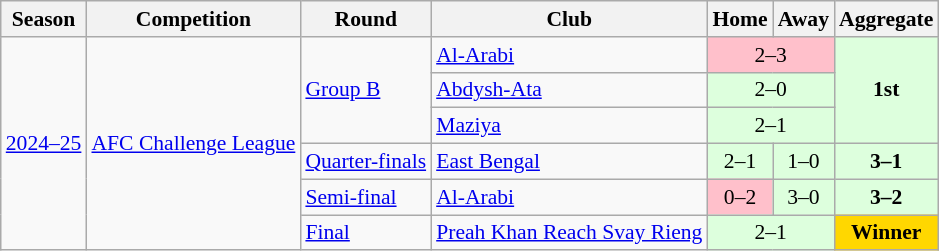<table class="wikitable mw-collapsible mw-collapsed" align=center cellspacing="0" cellpadding="3" style="border:1px solid #AAAAAA;font-size:90%">
<tr>
<th>Season</th>
<th>Competition</th>
<th>Round</th>
<th>Club</th>
<th>Home</th>
<th>Away</th>
<th>Aggregate</th>
</tr>
<tr>
<td rowspan="6"><a href='#'>2024–25</a></td>
<td rowspan="6"><a href='#'>AFC Challenge League</a></td>
<td rowspan="3"><a href='#'>Group B</a></td>
<td> <a href='#'>Al-Arabi</a></td>
<td colspan=2 bgcolor="pink" style="text-align:center;">2–3</td>
<td rowspan=3 style="background:#ddffdd;text-align:center;"><strong>1st</strong></td>
</tr>
<tr>
<td> <a href='#'>Abdysh-Ata</a></td>
<td colspan=2 bgcolor="#dfd" style="text-align:center;">2–0</td>
</tr>
<tr>
<td> <a href='#'>Maziya</a></td>
<td colspan=2 bgcolor="#dfd" style="text-align:center;">2–1</td>
</tr>
<tr>
<td rowspan="1"><a href='#'>Quarter-finals</a></td>
<td> <a href='#'>East Bengal</a></td>
<td colspan=1 bgcolor="#dfd" style="text-align:center;">2–1</td>
<td colspan=1 bgcolor="#dfd" style="text-align:center;">1–0</td>
<td colspan=1 bgcolor="#dfd" style="text-align:center;"><strong>3–1</strong></td>
</tr>
<tr>
<td><a href='#'>Semi-final</a></td>
<td> <a href='#'>Al-Arabi</a></td>
<td colspan=1 bgcolor="pink" style="text-align:center;">0–2</td>
<td colspan=1 bgcolor="#dfd" style="text-align:center;">3–0</td>
<td colspan=1 bgcolor="#dfd" style="text-align:center;"><strong>3–2</strong></td>
</tr>
<tr>
<td><a href='#'>Final</a></td>
<td> <a href='#'>Preah Khan Reach Svay Rieng</a></td>
<td colspan=2 bgcolor="#dfd" style="text-align:center;">2–1</td>
<td colspan=1 style="text-align:center;" bgcolor="gold"><strong>Winner</strong></td>
</tr>
</table>
